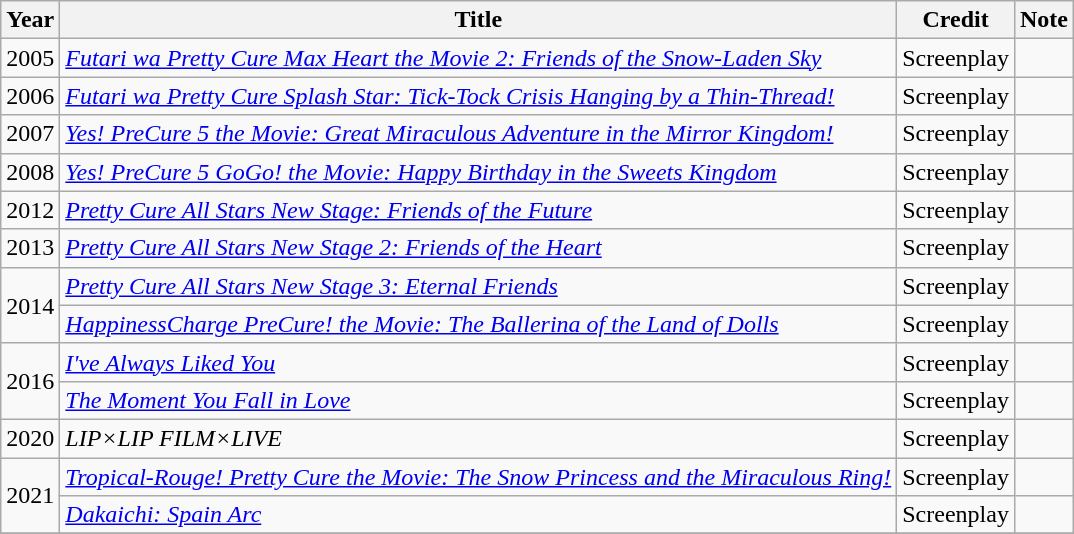<table class="wikitable">
<tr>
<th>Year</th>
<th>Title</th>
<th>Credit</th>
<th>Note</th>
</tr>
<tr>
<td>2005</td>
<td><em><a href='#'>Futari wa Pretty Cure Max Heart the Movie 2: Friends of the Snow-Laden Sky</a></em></td>
<td>Screenplay</td>
<td></td>
</tr>
<tr>
<td>2006</td>
<td><em><a href='#'>Futari wa Pretty Cure Splash Star: Tick-Tock Crisis Hanging by a Thin-Thread!</a></em></td>
<td>Screenplay</td>
<td></td>
</tr>
<tr>
<td>2007</td>
<td><em><a href='#'>Yes! PreCure 5 the Movie: Great Miraculous Adventure in the Mirror Kingdom!</a></em></td>
<td>Screenplay</td>
<td></td>
</tr>
<tr>
<td>2008</td>
<td><em><a href='#'>Yes! PreCure 5 GoGo! the Movie: Happy Birthday in the Sweets Kingdom</a></em></td>
<td>Screenplay</td>
<td></td>
</tr>
<tr>
<td>2012</td>
<td><em><a href='#'>Pretty Cure All Stars New Stage: Friends of the Future</a></em></td>
<td>Screenplay</td>
<td></td>
</tr>
<tr>
<td>2013</td>
<td><em><a href='#'>Pretty Cure All Stars New Stage 2: Friends of the Heart</a></em></td>
<td>Screenplay</td>
<td></td>
</tr>
<tr>
<td rowspan="2">2014</td>
<td><em><a href='#'>Pretty Cure All Stars New Stage 3: Eternal Friends</a></em></td>
<td>Screenplay</td>
<td></td>
</tr>
<tr>
<td><em><a href='#'>HappinessCharge PreCure! the Movie: The Ballerina of the Land of Dolls</a></em></td>
<td>Screenplay</td>
<td></td>
</tr>
<tr>
<td rowspan="2">2016</td>
<td><em><a href='#'>I've Always Liked You</a></em></td>
<td>Screenplay</td>
<td></td>
</tr>
<tr>
<td><em><a href='#'>The Moment You Fall in Love</a></em></td>
<td>Screenplay</td>
<td></td>
</tr>
<tr>
<td>2020</td>
<td><em>LIP×LIP FILM×LIVE</em></td>
<td>Screenplay</td>
<td></td>
</tr>
<tr>
<td rowspan="2">2021</td>
<td><em><a href='#'>Tropical-Rouge! Pretty Cure the Movie: The Snow Princess and the Miraculous Ring!</a></em></td>
<td>Screenplay</td>
<td></td>
</tr>
<tr>
<td><em><a href='#'>Dakaichi: Spain Arc</a></em></td>
<td>Screenplay</td>
<td></td>
</tr>
<tr>
</tr>
</table>
